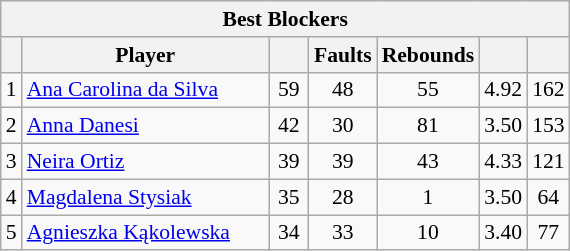<table class="wikitable sortable" style=font-size:90%>
<tr>
<th colspan=7>Best Blockers</th>
</tr>
<tr>
<th></th>
<th width=158>Player</th>
<th width=20></th>
<th width=20>Faults</th>
<th width=20>Rebounds</th>
<th width=20></th>
<th width=20></th>
</tr>
<tr>
<td align=center>1</td>
<td> <a href='#'>Ana Carolina da Silva</a></td>
<td align=center>59</td>
<td align=center>48</td>
<td align=center>55</td>
<td align=center>4.92</td>
<td align=center>162</td>
</tr>
<tr>
<td align=center>2</td>
<td> <a href='#'>Anna Danesi</a></td>
<td align=center>42</td>
<td align=center>30</td>
<td align=center>81</td>
<td align=center>3.50</td>
<td align=center>153</td>
</tr>
<tr>
<td align=center>3</td>
<td> <a href='#'>Neira Ortiz</a></td>
<td align=center>39</td>
<td align=center>39</td>
<td align=center>43</td>
<td align=center>4.33</td>
<td align=center>121</td>
</tr>
<tr>
<td align=center>4</td>
<td> <a href='#'>Magdalena Stysiak</a></td>
<td align=center>35</td>
<td align=center>28</td>
<td align=center>1</td>
<td align=center>3.50</td>
<td align=center>64</td>
</tr>
<tr>
<td align=center>5</td>
<td> <a href='#'>Agnieszka Kąkolewska</a></td>
<td align=center>34</td>
<td align=center>33</td>
<td align=center>10</td>
<td align=center>3.40</td>
<td align=center>77</td>
</tr>
</table>
